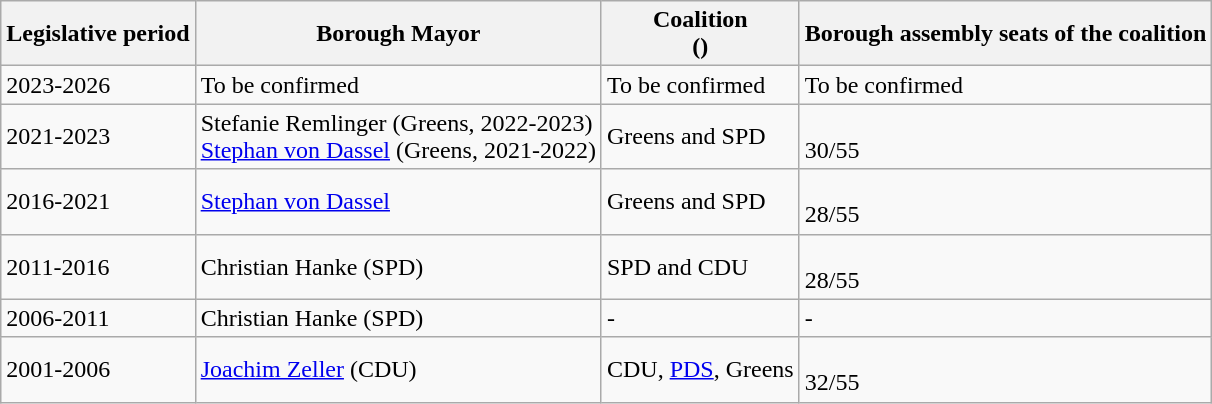<table class="wikitable">
<tr>
<th>Legislative period</th>
<th>Borough Mayor</th>
<th>Coalition<br>()</th>
<th>Borough assembly seats of the coalition</th>
</tr>
<tr>
<td>2023-2026</td>
<td>To be confirmed</td>
<td>To be confirmed</td>
<td>To be confirmed</td>
</tr>
<tr>
<td>2021-2023</td>
<td>Stefanie Remlinger (Greens, 2022-2023)<br><a href='#'>Stephan von Dassel</a> (Greens, 2021-2022)</td>
<td>Greens and SPD</td>
<td><br>30/55</td>
</tr>
<tr>
<td>2016-2021</td>
<td><a href='#'>Stephan von Dassel</a></td>
<td>Greens and SPD</td>
<td><br>28/55</td>
</tr>
<tr>
<td>2011-2016</td>
<td>Christian Hanke (SPD)</td>
<td>SPD and CDU</td>
<td><br>28/55</td>
</tr>
<tr>
<td>2006-2011</td>
<td>Christian Hanke (SPD)</td>
<td>-</td>
<td>-</td>
</tr>
<tr>
<td>2001-2006</td>
<td><a href='#'>Joachim Zeller</a> (CDU)</td>
<td>CDU, <a href='#'>PDS</a>, Greens</td>
<td><br>32/55</td>
</tr>
</table>
